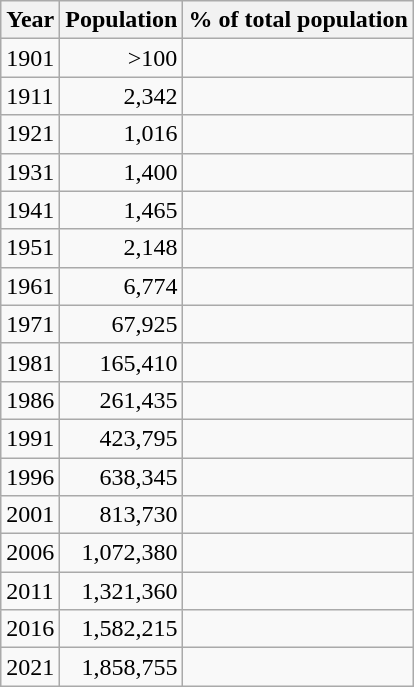<table class="wikitable sortable">
<tr>
<th>Year</th>
<th>Population</th>
<th>% of total population</th>
</tr>
<tr>
<td>1901<br></td>
<td align="right">>100</td>
<td align="right"></td>
</tr>
<tr>
<td>1911<br></td>
<td align="right">2,342</td>
<td align="right"></td>
</tr>
<tr>
<td>1921<br></td>
<td align="right">1,016</td>
<td align="right"></td>
</tr>
<tr>
<td>1931<br></td>
<td align="right">1,400</td>
<td align="right"></td>
</tr>
<tr>
<td>1941<br></td>
<td align="right">1,465</td>
<td align="right"></td>
</tr>
<tr>
<td>1951<br></td>
<td align="right">2,148</td>
<td align="right"></td>
</tr>
<tr>
<td>1961<br></td>
<td align="right">6,774</td>
<td align="right"></td>
</tr>
<tr>
<td>1971<br></td>
<td align="right">67,925</td>
<td align="right"></td>
</tr>
<tr>
<td>1981<br></td>
<td align="right">165,410</td>
<td align="right"></td>
</tr>
<tr>
<td>1986<br></td>
<td align="right">261,435</td>
<td align="right"></td>
</tr>
<tr>
<td>1991<br></td>
<td align="right">423,795</td>
<td align="right"></td>
</tr>
<tr>
<td>1996<br></td>
<td align="right">638,345</td>
<td align="right"></td>
</tr>
<tr>
<td>2001<br></td>
<td align="right">813,730</td>
<td align="right"></td>
</tr>
<tr>
<td>2006<br></td>
<td align="right">1,072,380</td>
<td align="right"></td>
</tr>
<tr>
<td>2011<br></td>
<td align="right">1,321,360</td>
<td align="right"></td>
</tr>
<tr>
<td>2016<br></td>
<td align="right">1,582,215</td>
<td align="right"></td>
</tr>
<tr>
<td>2021<br></td>
<td align="right">1,858,755</td>
<td align="right"></td>
</tr>
</table>
